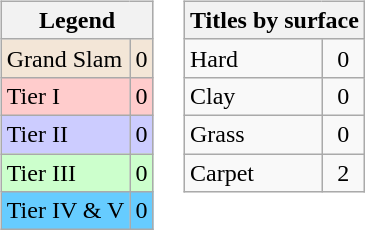<table>
<tr valign=top>
<td><br><table class="wikitable sortable mw-collapsible mw-collapsed">
<tr>
<th colspan=2>Legend</th>
</tr>
<tr style="background:#f3e6d7;">
<td>Grand Slam</td>
<td align="center">0</td>
</tr>
<tr style="background:#fcc;">
<td>Tier I</td>
<td align="center">0</td>
</tr>
<tr style="background:#ccf;"">
<td>Tier II</td>
<td align="center">0</td>
</tr>
<tr style="background:#cfc;">
<td>Tier III</td>
<td align="center">0</td>
</tr>
<tr style="background:#6cf;">
<td>Tier IV & V</td>
<td align="center">0</td>
</tr>
</table>
</td>
<td><br><table class="wikitable sortable mw-collapsible mw-collapsed">
<tr>
<th colspan=2>Titles by surface</th>
</tr>
<tr>
<td>Hard</td>
<td align="center">0</td>
</tr>
<tr>
<td>Clay</td>
<td align="center">0</td>
</tr>
<tr>
<td>Grass</td>
<td align="center">0</td>
</tr>
<tr>
<td>Carpet</td>
<td align="center">2</td>
</tr>
</table>
</td>
</tr>
</table>
